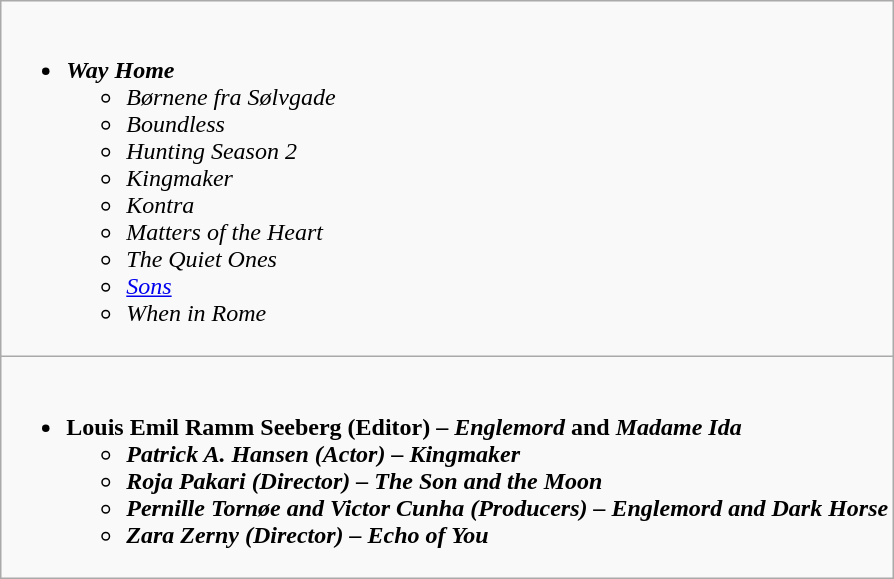<table class=wikitable style="width="100%">
<tr>
<td valign="top"><br><ul><li><strong><em>Way Home</em></strong><ul><li><em>Børnene fra Sølvgade</em></li><li><em>Boundless</em></li><li><em>Hunting Season 2</em></li><li><em>Kingmaker</em></li><li><em>Kontra</em></li><li><em>Matters of the Heart</em></li><li><em>The Quiet Ones</em></li><li><em><a href='#'>Sons</a></em></li><li><em>When in Rome</em></li></ul></li></ul></td>
</tr>
<tr>
<td valign="top"><br><ul><li><strong>Louis Emil Ramm Seeberg (Editor) – <em>Englemord</em> and <em>Madame Ida<strong><em><ul><li>Patrick A. Hansen (Actor) – </em>Kingmaker<em></li><li>Roja Pakari (Director) – </em>The Son and the Moon<em></li><li>Pernille Tornøe and Victor Cunha (Producers) – </em>Englemord<em> and </em>Dark Horse<em></li><li>Zara Zerny (Director) – </em>Echo of You<em></li></ul></li></ul></td>
</tr>
</table>
